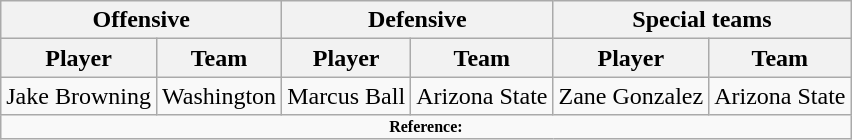<table class="wikitable">
<tr>
<th colspan="2">Offensive</th>
<th colspan="2">Defensive</th>
<th colspan="2">Special teams</th>
</tr>
<tr>
<th>Player</th>
<th>Team</th>
<th>Player</th>
<th>Team</th>
<th>Player</th>
<th>Team</th>
</tr>
<tr>
<td>Jake Browning</td>
<td>Washington</td>
<td>Marcus Ball</td>
<td>Arizona State</td>
<td>Zane Gonzalez</td>
<td>Arizona State</td>
</tr>
<tr>
<td colspan="12"  style="font-size:8pt; text-align:center;"><strong>Reference:</strong></td>
</tr>
</table>
